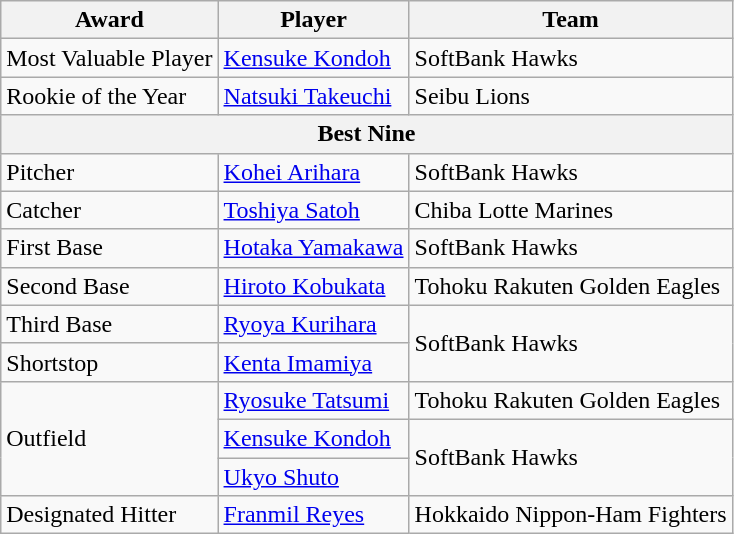<table class="wikitable">
<tr>
<th>Award</th>
<th>Player</th>
<th>Team</th>
</tr>
<tr>
<td>Most Valuable Player</td>
<td><a href='#'>Kensuke Kondoh</a></td>
<td>SoftBank Hawks</td>
</tr>
<tr>
<td>Rookie of the Year</td>
<td><a href='#'>Natsuki Takeuchi</a></td>
<td>Seibu Lions</td>
</tr>
<tr>
<th colspan=3>Best Nine</th>
</tr>
<tr>
<td>Pitcher</td>
<td><a href='#'>Kohei Arihara</a></td>
<td>SoftBank Hawks</td>
</tr>
<tr>
<td>Catcher</td>
<td><a href='#'>Toshiya Satoh</a></td>
<td>Chiba Lotte Marines</td>
</tr>
<tr>
<td>First Base</td>
<td><a href='#'>Hotaka Yamakawa</a></td>
<td>SoftBank Hawks</td>
</tr>
<tr>
<td>Second Base</td>
<td><a href='#'>Hiroto Kobukata</a></td>
<td>Tohoku Rakuten Golden Eagles</td>
</tr>
<tr>
<td>Third Base</td>
<td><a href='#'>Ryoya Kurihara</a></td>
<td rowspan=2>SoftBank Hawks</td>
</tr>
<tr>
<td>Shortstop</td>
<td><a href='#'>Kenta Imamiya</a></td>
</tr>
<tr>
<td rowspan=3>Outfield</td>
<td><a href='#'>Ryosuke Tatsumi</a></td>
<td>Tohoku Rakuten Golden Eagles</td>
</tr>
<tr>
<td><a href='#'>Kensuke Kondoh</a></td>
<td rowspan=2>SoftBank Hawks</td>
</tr>
<tr>
<td><a href='#'>Ukyo Shuto</a></td>
</tr>
<tr>
<td>Designated Hitter</td>
<td><a href='#'>Franmil Reyes</a></td>
<td>Hokkaido Nippon-Ham Fighters</td>
</tr>
</table>
